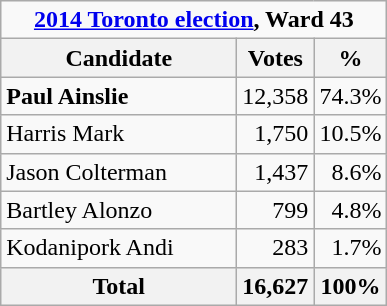<table class="wikitable">
<tr>
<td Colspan="3" align="center"><strong><a href='#'>2014 Toronto election</a>, Ward 43</strong></td>
</tr>
<tr>
<th bgcolor="#DDDDFF" width="150px">Candidate</th>
<th bgcolor="#DDDDFF">Votes</th>
<th bgcolor="#DDDDFF">%</th>
</tr>
<tr>
<td><strong>Paul Ainslie</strong></td>
<td align=right>12,358</td>
<td align=right>74.3%</td>
</tr>
<tr>
<td>Harris Mark</td>
<td align=right>1,750</td>
<td align=right>10.5%</td>
</tr>
<tr>
<td>Jason Colterman</td>
<td align=right>1,437</td>
<td align=right>8.6%</td>
</tr>
<tr>
<td>Bartley Alonzo</td>
<td align=right>799</td>
<td align=right>4.8%</td>
</tr>
<tr>
<td>Kodanipork Andi</td>
<td align=right>283</td>
<td align=right>1.7%</td>
</tr>
<tr>
<th>Total</th>
<th align=right>16,627</th>
<th align=right>100%</th>
</tr>
</table>
